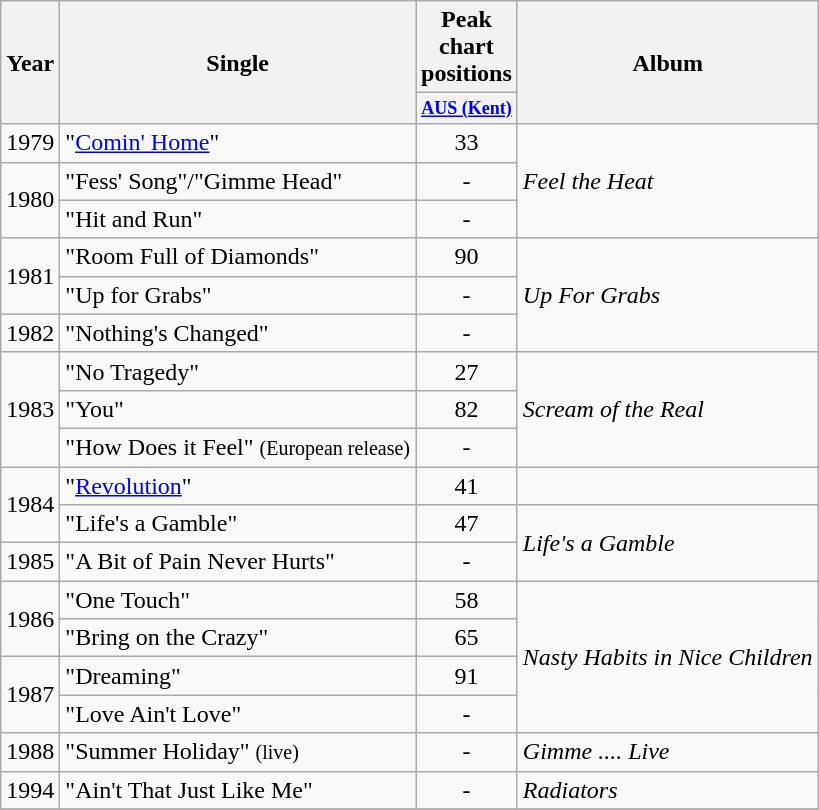<table class="wikitable">
<tr>
<th rowspan="2">Year</th>
<th rowspan="2">Single</th>
<th colspan="1">Peak chart positions</th>
<th rowspan="2">Album</th>
</tr>
<tr>
<th style="width:3em;font-size:75%"><a href='#'>AUS (Kent)</a></th>
</tr>
<tr>
<td rowspan="1">1979</td>
<td>"<a href='#'>Comin' Home</a>"</td>
<td align="center">33</td>
<td rowspan="3"><em>Feel the Heat</em></td>
</tr>
<tr>
<td rowspan="2">1980</td>
<td>"Fess' Song"/"Gimme Head"</td>
<td align="center">-</td>
</tr>
<tr>
<td>"Hit and Run"</td>
<td align="center">-</td>
</tr>
<tr>
<td rowspan="2">1981</td>
<td>"Room Full of Diamonds"</td>
<td align="center">90</td>
<td rowspan="3"><em>Up For Grabs</em></td>
</tr>
<tr>
<td>"Up for Grabs"</td>
<td align="center">-</td>
</tr>
<tr>
<td rowspan="1">1982</td>
<td>"Nothing's Changed"</td>
<td align="center">-</td>
</tr>
<tr>
<td rowspan="3">1983</td>
<td>"No Tragedy"</td>
<td align="center">27</td>
<td rowspan="3"><em>Scream of the Real</em></td>
</tr>
<tr>
<td>"You"</td>
<td align="center">82</td>
</tr>
<tr>
<td>"How Does it Feel" <small>(European release)</small></td>
<td align="center">-</td>
</tr>
<tr>
<td rowspan="2">1984</td>
<td>"<a href='#'>Revolution</a>"</td>
<td align="center">41</td>
<td><em></em></td>
</tr>
<tr>
<td>"Life's a Gamble"</td>
<td align="center">47</td>
<td rowspan="2"><em>Life's a Gamble</em></td>
</tr>
<tr>
<td rowspan="1">1985</td>
<td>"A Bit of Pain Never Hurts"</td>
<td align="center">-</td>
</tr>
<tr>
<td rowspan="2">1986</td>
<td>"One Touch"</td>
<td align="center">58</td>
<td rowspan="4"><em>Nasty Habits in Nice Children</em></td>
</tr>
<tr>
<td>"Bring on the Crazy"</td>
<td align="center">65</td>
</tr>
<tr>
<td rowspan="2">1987</td>
<td>"Dreaming"</td>
<td align="center">91</td>
</tr>
<tr>
<td>"Love Ain't Love"</td>
<td align="center">-</td>
</tr>
<tr>
<td rowspan="1">1988</td>
<td>"Summer Holiday" <small> (live) </small></td>
<td align="center">-</td>
<td><em>Gimme .... Live</em></td>
</tr>
<tr>
<td rowspan="1">1994</td>
<td>"Ain't That Just Like Me"</td>
<td align="center">-</td>
<td><em>Radiators</em></td>
</tr>
<tr>
</tr>
</table>
